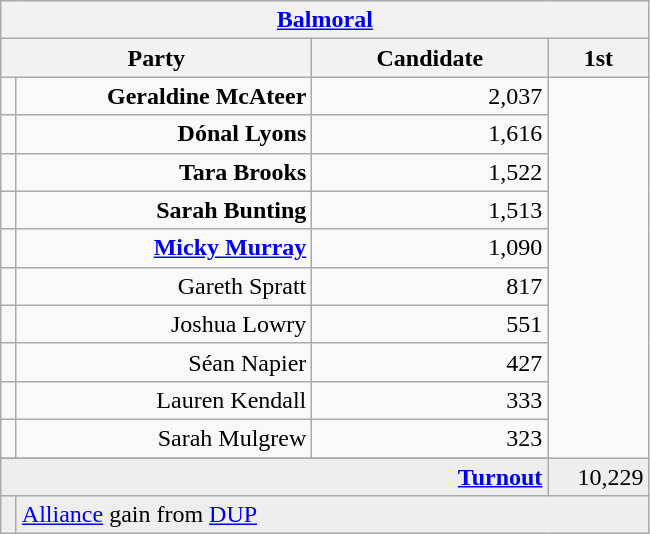<table class="wikitable">
<tr>
<th colspan="4" align="center"><a href='#'>Balmoral</a></th>
</tr>
<tr>
<th colspan="2" align="center" width=200>Party</th>
<th width=150>Candidate</th>
<th width=60>1st </th>
</tr>
<tr>
<td></td>
<td align="right"><strong>Geraldine McAteer</strong></td>
<td align="right">2,037</td>
</tr>
<tr>
<td></td>
<td align="right"><strong>Dónal Lyons</strong></td>
<td align="right">1,616</td>
</tr>
<tr>
<td></td>
<td align="right"><strong>Tara Brooks</strong></td>
<td align="right">1,522</td>
</tr>
<tr>
<td></td>
<td align="right"><strong>Sarah Bunting</strong></td>
<td align="right">1,513</td>
</tr>
<tr>
<td></td>
<td align="right"><strong><a href='#'>Micky Murray</a></strong></td>
<td align="right">1,090</td>
</tr>
<tr>
<td></td>
<td align="right">Gareth Spratt</td>
<td align="right">817</td>
</tr>
<tr>
<td></td>
<td align="right">Joshua Lowry</td>
<td align="right">551</td>
</tr>
<tr>
<td></td>
<td align="right">Séan Napier</td>
<td align="right">427</td>
</tr>
<tr>
<td></td>
<td align="right">Lauren Kendall</td>
<td align="right">333</td>
</tr>
<tr>
<td></td>
<td align="right">Sarah Mulgrew</td>
<td align="right">323</td>
</tr>
<tr>
</tr>
<tr bgcolor="EEEEEE">
<td colspan=3 align="right"><strong><a href='#'>Turnout</a></strong></td>
<td align="right">10,229</td>
</tr>
<tr bgcolor="EEEEEE">
<td bgcolor=></td>
<td colspan=4 bgcolor="EEEEEE"><a href='#'>Alliance</a> gain from <a href='#'>DUP</a></td>
</tr>
</table>
